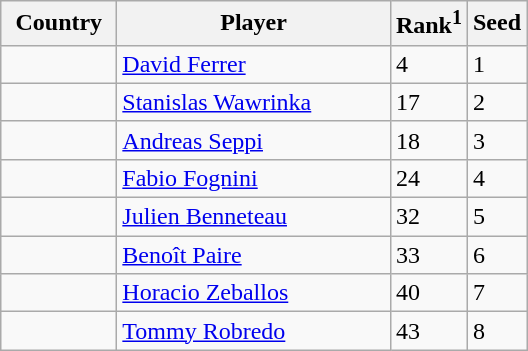<table class=wikitable>
<tr>
<th width="70">Country</th>
<th width="175">Player</th>
<th>Rank<sup>1</sup></th>
<th>Seed</th>
</tr>
<tr>
<td></td>
<td><a href='#'>David Ferrer</a></td>
<td>4</td>
<td>1</td>
</tr>
<tr>
<td></td>
<td><a href='#'>Stanislas Wawrinka</a></td>
<td>17</td>
<td>2</td>
</tr>
<tr>
<td></td>
<td><a href='#'>Andreas Seppi</a></td>
<td>18</td>
<td>3</td>
</tr>
<tr>
<td></td>
<td><a href='#'>Fabio Fognini</a></td>
<td>24</td>
<td>4</td>
</tr>
<tr>
<td></td>
<td><a href='#'>Julien Benneteau</a></td>
<td>32</td>
<td>5</td>
</tr>
<tr>
<td></td>
<td><a href='#'>Benoît Paire</a></td>
<td>33</td>
<td>6</td>
</tr>
<tr>
<td></td>
<td><a href='#'>Horacio Zeballos</a></td>
<td>40</td>
<td>7</td>
</tr>
<tr>
<td></td>
<td><a href='#'>Tommy Robredo</a></td>
<td>43</td>
<td>8</td>
</tr>
</table>
